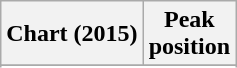<table class="wikitable sortable plainrowheaders" style="text-align:center">
<tr>
<th scope="col">Chart (2015)</th>
<th scope="col">Peak<br>position</th>
</tr>
<tr>
</tr>
<tr>
</tr>
<tr>
</tr>
</table>
